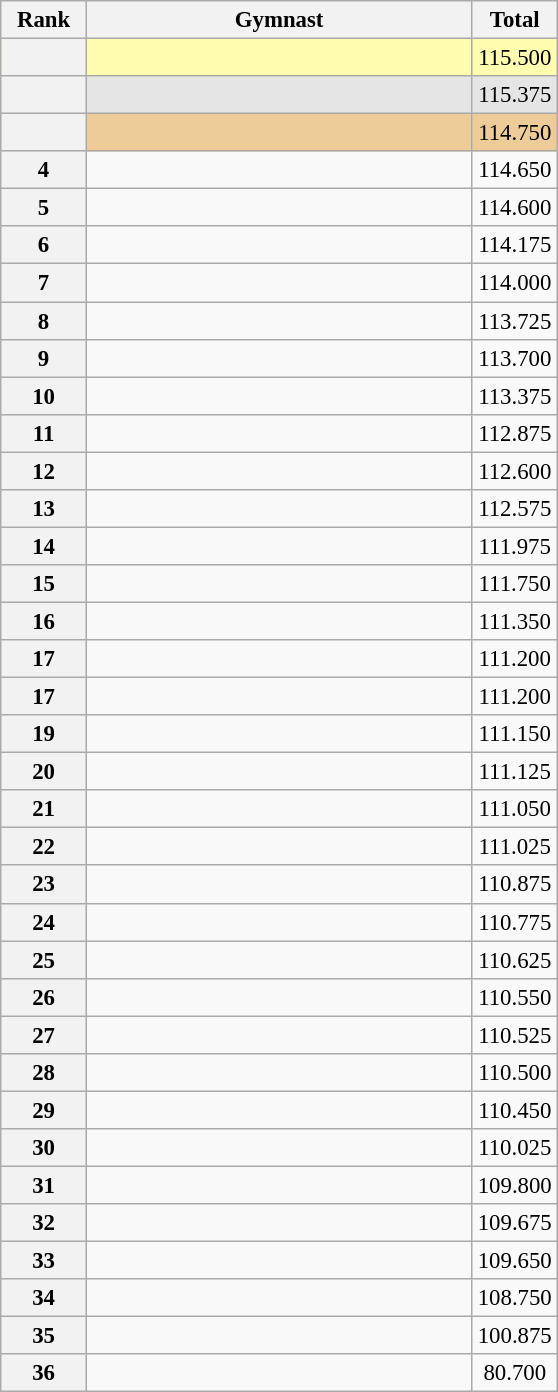<table class="wikitable sortable" style="text-align:center; font-size:95%">
<tr>
<th scope="col" style="width:50px;">Rank</th>
<th scope="col" style="width:250px;">Gymnast</th>
<th scope="col" style="width:50px;">Total</th>
</tr>
<tr style="background:#fffcaf;">
<th scope=row style="text-align:center"></th>
<td style="text-align:left;"></td>
<td>115.500</td>
</tr>
<tr style="background:#e5e5e5;">
<th scope=row style="text-align:center"></th>
<td style="text-align:left;"></td>
<td>115.375</td>
</tr>
<tr style="background:#ec9;">
<th scope=row style="text-align:center"></th>
<td style="text-align:left;"></td>
<td>114.750</td>
</tr>
<tr>
<th scope=row style="text-align:center">4</th>
<td style="text-align:left;"></td>
<td>114.650</td>
</tr>
<tr>
<th scope=row style="text-align:center">5</th>
<td style="text-align:left;"></td>
<td>114.600</td>
</tr>
<tr>
<th scope=row style="text-align:center">6</th>
<td style="text-align:left;"></td>
<td>114.175</td>
</tr>
<tr>
<th scope=row style="text-align:center">7</th>
<td style="text-align:left;"></td>
<td>114.000</td>
</tr>
<tr>
<th scope=row style="text-align:center">8</th>
<td style="text-align:left;"></td>
<td>113.725</td>
</tr>
<tr>
<th scope=row style="text-align:center">9</th>
<td style="text-align:left;"></td>
<td>113.700</td>
</tr>
<tr>
<th scope=row style="text-align:center">10</th>
<td style="text-align:left;"></td>
<td>113.375</td>
</tr>
<tr>
<th scope=row style="text-align:center">11</th>
<td style="text-align:left;"></td>
<td>112.875</td>
</tr>
<tr>
<th scope=row style="text-align:center">12</th>
<td style="text-align:left;"></td>
<td>112.600</td>
</tr>
<tr>
<th scope=row style="text-align:center">13</th>
<td style="text-align:left;"></td>
<td>112.575</td>
</tr>
<tr>
<th scope=row style="text-align:center">14</th>
<td style="text-align:left;"></td>
<td>111.975</td>
</tr>
<tr>
<th scope=row style="text-align:center">15</th>
<td style="text-align:left;"></td>
<td>111.750</td>
</tr>
<tr>
<th scope=row style="text-align:center">16</th>
<td style="text-align:left;"></td>
<td>111.350</td>
</tr>
<tr>
<th scope=row style="text-align:center">17</th>
<td style="text-align:left;"></td>
<td>111.200</td>
</tr>
<tr>
<th scope=row style="text-align:center">17</th>
<td style="text-align:left;"></td>
<td>111.200</td>
</tr>
<tr>
<th scope=row style="text-align:center">19</th>
<td style="text-align:left;"></td>
<td>111.150</td>
</tr>
<tr>
<th scope=row style="text-align:center">20</th>
<td style="text-align:left;"></td>
<td>111.125</td>
</tr>
<tr>
<th scope=row style="text-align:center">21</th>
<td style="text-align:left;"></td>
<td>111.050</td>
</tr>
<tr>
<th scope=row style="text-align:center">22</th>
<td style="text-align:left;"></td>
<td>111.025</td>
</tr>
<tr>
<th scope=row style="text-align:center">23</th>
<td style="text-align:left;"></td>
<td>110.875</td>
</tr>
<tr>
<th scope=row style="text-align:center">24</th>
<td style="text-align:left;"></td>
<td>110.775</td>
</tr>
<tr>
<th scope=row style="text-align:center">25</th>
<td style="text-align:left;"></td>
<td>110.625</td>
</tr>
<tr>
<th scope=row style="text-align:center">26</th>
<td style="text-align:left;"></td>
<td>110.550</td>
</tr>
<tr>
<th scope=row style="text-align:center">27</th>
<td style="text-align:left;"></td>
<td>110.525</td>
</tr>
<tr>
<th scope=row style="text-align:center">28</th>
<td style="text-align:left;"></td>
<td>110.500</td>
</tr>
<tr>
<th scope=row style="text-align:center">29</th>
<td style="text-align:left;"></td>
<td>110.450</td>
</tr>
<tr>
<th scope=row style="text-align:center">30</th>
<td style="text-align:left;"></td>
<td>110.025</td>
</tr>
<tr>
<th scope=row style="text-align:center">31</th>
<td style="text-align:left;"></td>
<td>109.800</td>
</tr>
<tr>
<th scope=row style="text-align:center">32</th>
<td style="text-align:left;"></td>
<td>109.675</td>
</tr>
<tr>
<th scope=row style="text-align:center">33</th>
<td style="text-align:left;"></td>
<td>109.650</td>
</tr>
<tr>
<th scope=row style="text-align:center">34</th>
<td style="text-align:left;"></td>
<td>108.750</td>
</tr>
<tr>
<th scope=row style="text-align:center">35</th>
<td style="text-align:left;"></td>
<td>100.875</td>
</tr>
<tr>
<th scope=row style="text-align:center">36</th>
<td style="text-align:left;"></td>
<td>80.700</td>
</tr>
</table>
